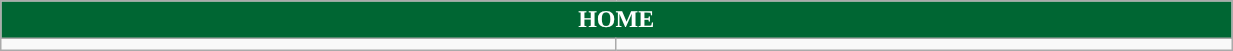<table class="wikitable collapsible collapsed" style="width:65%">
<tr>
<th colspan=6 ! style="color:white; background:#006633">HOME</th>
</tr>
<tr>
<td></td>
<td></td>
</tr>
</table>
